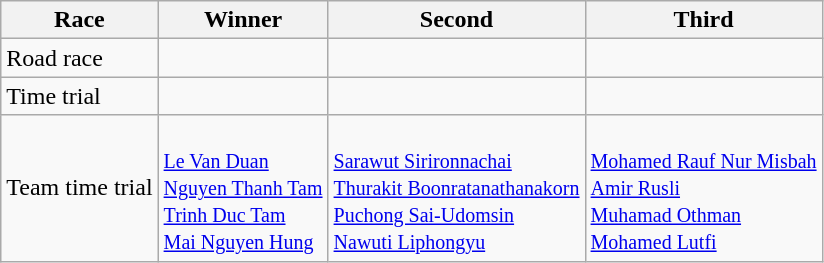<table class="wikitable">
<tr>
<th>Race</th>
<th>Winner</th>
<th>Second</th>
<th>Third</th>
</tr>
<tr>
<td>Road race</td>
<td></td>
<td></td>
<td></td>
</tr>
<tr>
<td>Time trial</td>
<td></td>
<td></td>
<td></td>
</tr>
<tr>
<td>Team time trial</td>
<td><br><small><a href='#'>Le Van Duan</a><br><a href='#'>Nguyen Thanh Tam</a><br><a href='#'>Trinh Duc Tam</a><br><a href='#'>Mai Nguyen Hung</a></small></td>
<td><br><small><a href='#'>Sarawut Sirironnachai</a><br><a href='#'>Thurakit Boonratanathanakorn</a><br><a href='#'>Puchong Sai-Udomsin</a><br><a href='#'>Nawuti Liphongyu</a></small></td>
<td><br><small><a href='#'>Mohamed Rauf Nur Misbah</a><br><a href='#'>Amir Rusli</a><br><a href='#'>Muhamad Othman</a><br><a href='#'>Mohamed Lutfi</a></small></td>
</tr>
</table>
